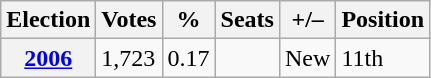<table class=wikitable>
<tr>
<th>Election</th>
<th>Votes</th>
<th>%</th>
<th>Seats</th>
<th>+/–</th>
<th>Position</th>
</tr>
<tr>
<th><a href='#'>2006</a></th>
<td>1,723</td>
<td>0.17</td>
<td></td>
<td>New</td>
<td>11th</td>
</tr>
</table>
